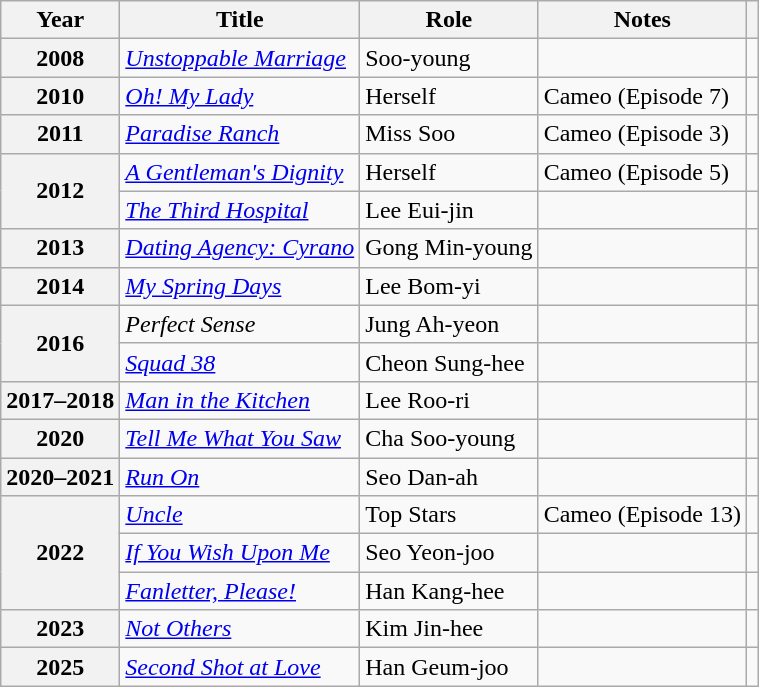<table class="wikitable plainrowheaders sortable">
<tr>
<th scope="col">Year</th>
<th scope="col">Title</th>
<th scope="col">Role</th>
<th scope="col">Notes</th>
<th scope="col" class="unsortable"></th>
</tr>
<tr>
<th scope="row">2008</th>
<td><em><a href='#'>Unstoppable Marriage</a></em></td>
<td>Soo-young</td>
<td></td>
<td style="text-align:center"></td>
</tr>
<tr>
<th scope="row">2010</th>
<td><em><a href='#'>Oh! My Lady</a></em></td>
<td>Herself</td>
<td>Cameo (Episode 7)</td>
<td style="text-align:center"></td>
</tr>
<tr>
<th scope="row">2011</th>
<td><em><a href='#'>Paradise Ranch</a></em></td>
<td>Miss Soo</td>
<td>Cameo (Episode 3)</td>
<td style="text-align:center"></td>
</tr>
<tr>
<th scope="row" rowspan="2">2012</th>
<td><em><a href='#'>A Gentleman's Dignity</a></em></td>
<td>Herself</td>
<td>Cameo (Episode 5)</td>
<td style="text-align:center"></td>
</tr>
<tr>
<td><em><a href='#'>The Third Hospital</a></em></td>
<td>Lee Eui-jin</td>
<td></td>
<td style="text-align:center"></td>
</tr>
<tr>
<th scope="row">2013</th>
<td><em><a href='#'>Dating Agency: Cyrano</a></em></td>
<td>Gong Min-young</td>
<td></td>
<td style="text-align:center"></td>
</tr>
<tr>
<th scope="row">2014</th>
<td><em><a href='#'>My Spring Days</a></em></td>
<td>Lee Bom-yi</td>
<td></td>
<td style="text-align:center"></td>
</tr>
<tr>
<th scope="row" rowspan="2">2016</th>
<td><em>Perfect Sense</em></td>
<td>Jung Ah-yeon</td>
<td></td>
<td style="text-align:center"></td>
</tr>
<tr>
<td><em><a href='#'>Squad 38</a></em></td>
<td>Cheon Sung-hee</td>
<td></td>
<td style="text-align:center"></td>
</tr>
<tr>
<th scope="row">2017–2018</th>
<td><em><a href='#'>Man in the Kitchen</a></em></td>
<td>Lee Roo-ri</td>
<td></td>
<td style="text-align:center"></td>
</tr>
<tr>
<th scope="row">2020</th>
<td><em><a href='#'>Tell Me What You Saw</a></em></td>
<td>Cha Soo-young</td>
<td></td>
<td style="text-align:center"></td>
</tr>
<tr>
<th scope="row">2020–2021</th>
<td><em><a href='#'>Run On</a></em></td>
<td>Seo Dan-ah</td>
<td></td>
<td style="text-align:center"></td>
</tr>
<tr>
<th scope="row" rowspan="3">2022</th>
<td><em><a href='#'>Uncle</a></em></td>
<td>Top Stars</td>
<td>Cameo (Episode 13)</td>
<td style="text-align:center"></td>
</tr>
<tr>
<td><em><a href='#'>If You Wish Upon Me</a></em></td>
<td>Seo Yeon-joo</td>
<td></td>
<td style="text-align:center"></td>
</tr>
<tr>
<td><em><a href='#'>Fanletter, Please!</a></em></td>
<td>Han Kang-hee</td>
<td></td>
<td style="text-align:center"></td>
</tr>
<tr>
<th scope="row">2023</th>
<td><em><a href='#'>Not Others</a></em></td>
<td>Kim Jin-hee</td>
<td></td>
<td style="text-align:center"></td>
</tr>
<tr>
<th scope="row">2025</th>
<td><em><a href='#'>Second Shot at Love</a></em></td>
<td>Han Geum-joo</td>
<td></td>
<td style="text-align:center"></td>
</tr>
</table>
